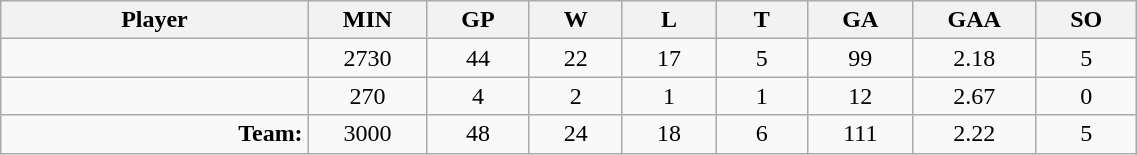<table class="wikitable sortable" width="60%">
<tr>
<th bgcolor="#DDDDFF" width="10%">Player</th>
<th width="3%" bgcolor="#DDDDFF" title="Minutes played">MIN</th>
<th width="3%" bgcolor="#DDDDFF" title="Games played in">GP</th>
<th width="3%" bgcolor="#DDDDFF" title="Wins">W</th>
<th width="3%" bgcolor="#DDDDFF"title="Losses">L</th>
<th width="3%" bgcolor="#DDDDFF" title="Ties">T</th>
<th width="3%" bgcolor="#DDDDFF" title="Goals against">GA</th>
<th width="3%" bgcolor="#DDDDFF" title="Goals against average">GAA</th>
<th width="3%" bgcolor="#DDDDFF"title="Shut-outs">SO</th>
</tr>
<tr align="center">
<td align="right"></td>
<td>2730</td>
<td>44</td>
<td>22</td>
<td>17</td>
<td>5</td>
<td>99</td>
<td>2.18</td>
<td>5</td>
</tr>
<tr align="center">
<td align="right"></td>
<td>270</td>
<td>4</td>
<td>2</td>
<td>1</td>
<td>1</td>
<td>12</td>
<td>2.67</td>
<td>0</td>
</tr>
<tr align="center">
<td align="right"><strong>Team:</strong></td>
<td>3000</td>
<td>48</td>
<td>24</td>
<td>18</td>
<td>6</td>
<td>111</td>
<td>2.22</td>
<td>5</td>
</tr>
</table>
